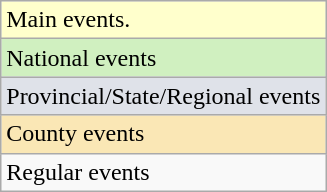<table class="wikitable">
<tr style="background:#ffc;">
<td>Main events.</td>
</tr>
<tr style="background:#d0f0c0">
<td>National events</td>
</tr>
<tr style="background:#dfe2e9">
<td>Provincial/State/Regional events</td>
</tr>
<tr style="background:#fae7b5">
<td>County events</td>
</tr>
<tr>
<td>Regular events</td>
</tr>
</table>
